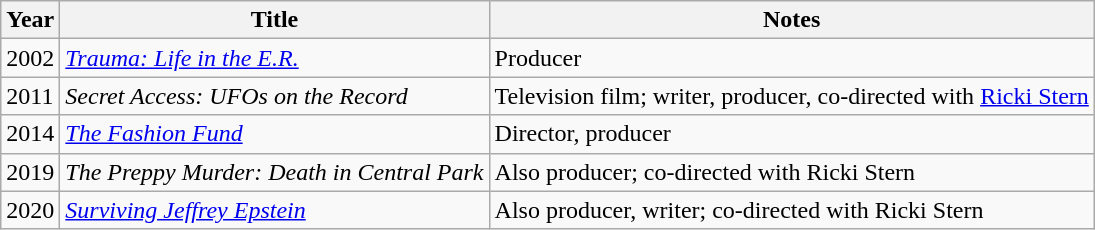<table class="wikitable sortable">
<tr>
<th>Year</th>
<th>Title</th>
<th>Notes</th>
</tr>
<tr>
<td>2002</td>
<td><em><a href='#'>Trauma: Life in the E.R.</a></em></td>
<td>Producer</td>
</tr>
<tr>
<td>2011</td>
<td><em>Secret Access: UFOs on the Record</em></td>
<td>Television film; writer, producer, co-directed with <a href='#'>Ricki Stern</a></td>
</tr>
<tr>
<td>2014</td>
<td><em><a href='#'>The Fashion Fund</a></em></td>
<td>Director, producer</td>
</tr>
<tr>
<td>2019</td>
<td><em>The Preppy Murder: Death in Central Park</em></td>
<td>Also producer; co-directed with Ricki Stern</td>
</tr>
<tr>
<td>2020</td>
<td><em><a href='#'>Surviving Jeffrey Epstein</a></em></td>
<td>Also producer, writer; co-directed with Ricki Stern</td>
</tr>
</table>
